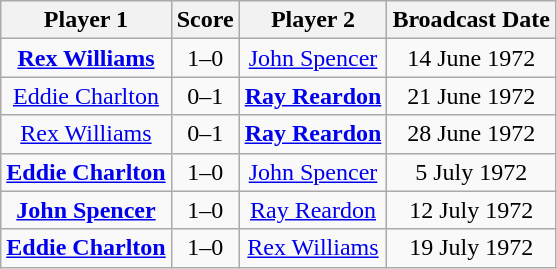<table class="wikitable" style="text-align: center">
<tr>
<th>Player 1</th>
<th>Score</th>
<th>Player 2</th>
<th>Broadcast Date</th>
</tr>
<tr>
<td> <strong><a href='#'>Rex Williams</a></strong></td>
<td>1–0</td>
<td> <a href='#'>John Spencer</a></td>
<td>14 June 1972</td>
</tr>
<tr>
<td> <a href='#'>Eddie Charlton</a></td>
<td>0–1</td>
<td> <strong><a href='#'>Ray Reardon</a></strong></td>
<td>21 June 1972</td>
</tr>
<tr>
<td> <a href='#'>Rex Williams</a></td>
<td>0–1</td>
<td> <strong><a href='#'>Ray Reardon</a></strong></td>
<td>28 June 1972</td>
</tr>
<tr>
<td> <strong><a href='#'>Eddie Charlton</a></strong></td>
<td>1–0</td>
<td> <a href='#'>John Spencer</a></td>
<td>5 July 1972</td>
</tr>
<tr>
<td> <strong><a href='#'>John Spencer</a></strong></td>
<td>1–0</td>
<td> <a href='#'>Ray Reardon</a></td>
<td>12 July 1972</td>
</tr>
<tr>
<td> <strong><a href='#'>Eddie Charlton</a></strong></td>
<td>1–0</td>
<td> <a href='#'>Rex Williams</a></td>
<td>19 July 1972</td>
</tr>
</table>
